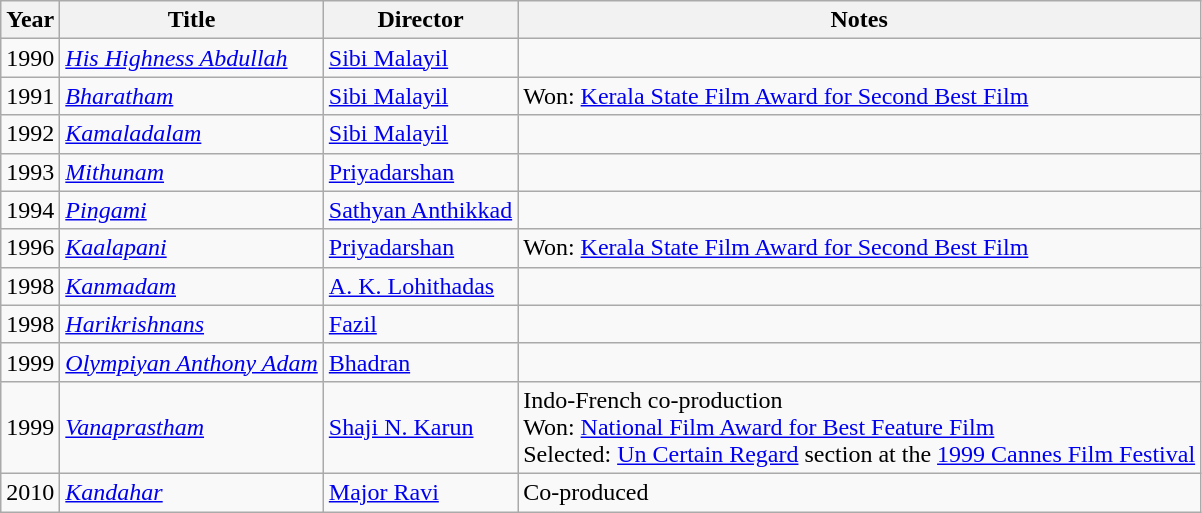<table class="wikitable">
<tr>
<th>Year</th>
<th>Title</th>
<th>Director</th>
<th>Notes</th>
</tr>
<tr>
<td>1990</td>
<td><em><a href='#'>His Highness Abdullah</a></em></td>
<td><a href='#'>Sibi Malayil</a></td>
<td></td>
</tr>
<tr>
<td>1991</td>
<td><em><a href='#'>Bharatham</a></em></td>
<td><a href='#'>Sibi Malayil</a></td>
<td>Won: <a href='#'>Kerala State Film Award for Second Best Film</a></td>
</tr>
<tr>
<td>1992</td>
<td><em><a href='#'>Kamaladalam</a></em></td>
<td><a href='#'>Sibi Malayil</a></td>
<td></td>
</tr>
<tr>
<td>1993</td>
<td><em><a href='#'>Mithunam</a></em></td>
<td><a href='#'>Priyadarshan</a></td>
<td></td>
</tr>
<tr>
<td>1994</td>
<td><em><a href='#'>Pingami</a></em></td>
<td><a href='#'>Sathyan Anthikkad</a></td>
<td></td>
</tr>
<tr>
<td>1996</td>
<td><em><a href='#'>Kaalapani</a></em></td>
<td><a href='#'>Priyadarshan</a></td>
<td>Won: <a href='#'>Kerala State Film Award for Second Best Film</a></td>
</tr>
<tr>
<td>1998</td>
<td><em><a href='#'>Kanmadam</a></em></td>
<td><a href='#'>A. K. Lohithadas</a></td>
<td></td>
</tr>
<tr>
<td>1998</td>
<td><em><a href='#'>Harikrishnans</a></em></td>
<td><a href='#'>Fazil</a></td>
<td></td>
</tr>
<tr>
<td>1999</td>
<td><em><a href='#'>Olympiyan Anthony Adam</a></em></td>
<td><a href='#'>Bhadran</a></td>
<td></td>
</tr>
<tr>
<td>1999</td>
<td><em><a href='#'>Vanaprastham</a></em></td>
<td><a href='#'>Shaji N. Karun</a></td>
<td>Indo-French co-production<br>Won: <a href='#'>National Film Award for Best Feature Film</a><br>Selected: <a href='#'>Un Certain Regard</a> section at the <a href='#'>1999 Cannes Film Festival</a></td>
</tr>
<tr>
<td>2010</td>
<td><em><a href='#'>Kandahar</a></em></td>
<td><a href='#'>Major Ravi</a></td>
<td>Co-produced</td>
</tr>
</table>
